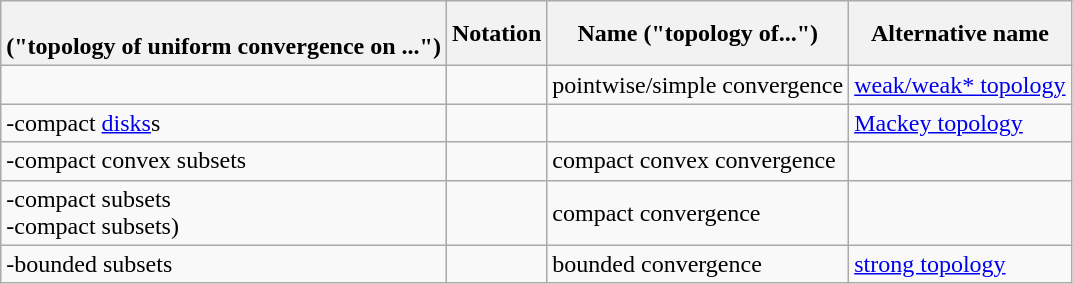<table class="wikitable">
<tr>
<th><br>("topology of uniform convergence on ...")</th>
<th>Notation</th>
<th>Name ("topology of...")</th>
<th>Alternative name</th>
</tr>
<tr>
<td></td>
<td><br></td>
<td>pointwise/simple convergence</td>
<td><a href='#'>weak/weak* topology</a></td>
</tr>
<tr>
<td>-compact <a href='#'>disks</a>s</td>
<td></td>
<td></td>
<td><a href='#'>Mackey topology</a></td>
</tr>
<tr>
<td>-compact convex subsets</td>
<td></td>
<td>compact convex convergence</td>
<td></td>
</tr>
<tr>
<td>-compact subsets<br>-compact subsets)</td>
<td></td>
<td>compact convergence</td>
<td></td>
</tr>
<tr>
<td>-bounded subsets</td>
<td><br></td>
<td>bounded convergence</td>
<td><a href='#'>strong topology</a></td>
</tr>
</table>
